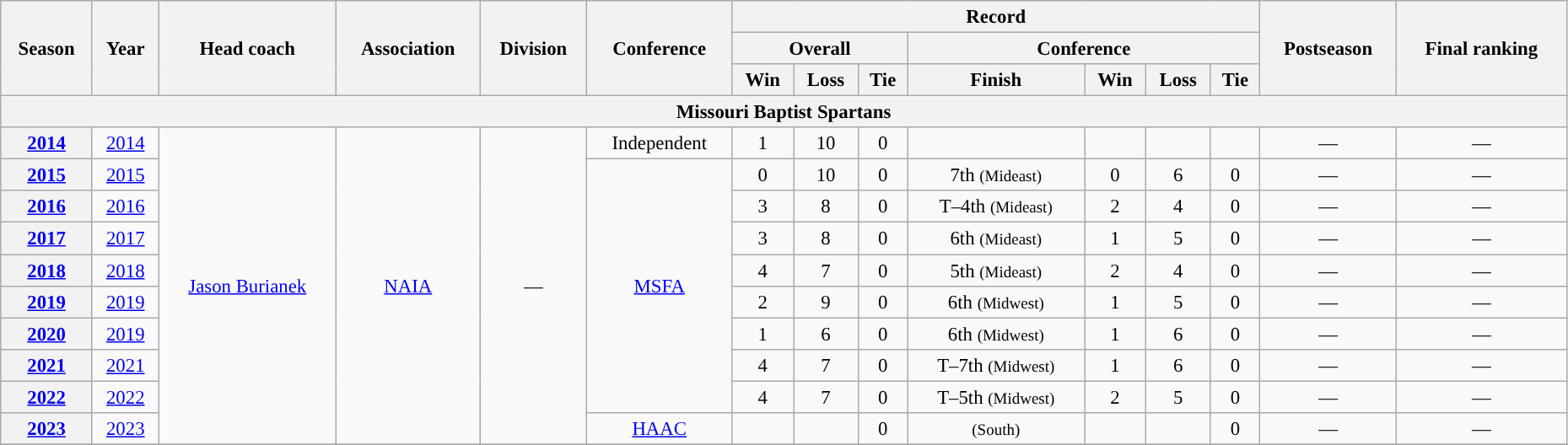<table class="wikitable" style="font-size: 95%; width:98%;text-align:center;">
<tr>
<th rowspan="3">Season</th>
<th rowspan="3">Year</th>
<th rowspan="3">Head coach</th>
<th rowspan="3">Association</th>
<th rowspan="3">Division</th>
<th rowspan="3">Conference</th>
<th colspan="7">Record</th>
<th rowspan="3">Postseason</th>
<th rowspan="3">Final ranking</th>
</tr>
<tr>
<th colspan="3">Overall</th>
<th colspan="4">Conference</th>
</tr>
<tr>
<th>Win</th>
<th>Loss</th>
<th>Tie</th>
<th>Finish</th>
<th>Win</th>
<th>Loss</th>
<th>Tie</th>
</tr>
<tr>
<th colspan="15">Missouri Baptist Spartans</th>
</tr>
<tr>
<th><a href='#'>2014</a></th>
<td><a href='#'>2014</a></td>
<td rowspan="10"><a href='#'>Jason Burianek</a></td>
<td rowspan="10"><a href='#'>NAIA</a></td>
<td rowspan="10">—</td>
<td>Independent</td>
<td>1</td>
<td>10</td>
<td>0</td>
<td></td>
<td></td>
<td></td>
<td></td>
<td>—</td>
<td>—</td>
</tr>
<tr>
<th><a href='#'>2015</a></th>
<td><a href='#'>2015</a></td>
<td rowspan="8"><a href='#'>MSFA</a></td>
<td>0</td>
<td>10</td>
<td>0</td>
<td>7th <small>(Mideast)</small></td>
<td>0</td>
<td>6</td>
<td>0</td>
<td>—</td>
<td>—</td>
</tr>
<tr>
<th><a href='#'>2016</a></th>
<td><a href='#'>2016</a></td>
<td>3</td>
<td>8</td>
<td>0</td>
<td>T–4th <small>(Mideast)</small></td>
<td>2</td>
<td>4</td>
<td>0</td>
<td>—</td>
<td>—</td>
</tr>
<tr>
<th><a href='#'>2017</a></th>
<td><a href='#'>2017</a></td>
<td>3</td>
<td>8</td>
<td>0</td>
<td>6th <small>(Mideast)</small></td>
<td>1</td>
<td>5</td>
<td>0</td>
<td>—</td>
<td>—</td>
</tr>
<tr>
<th><a href='#'>2018</a></th>
<td><a href='#'>2018</a></td>
<td>4</td>
<td>7</td>
<td>0</td>
<td>5th <small>(Mideast)</small></td>
<td>2</td>
<td>4</td>
<td>0</td>
<td>—</td>
<td>—</td>
</tr>
<tr>
<th><a href='#'>2019</a></th>
<td><a href='#'>2019</a></td>
<td>2</td>
<td>9</td>
<td>0</td>
<td>6th <small>(Midwest)</small></td>
<td>1</td>
<td>5</td>
<td>0</td>
<td>—</td>
<td>—</td>
</tr>
<tr>
<th><a href='#'>2020</a></th>
<td><a href='#'>2019</a></td>
<td>1</td>
<td>6</td>
<td>0</td>
<td>6th <small>(Midwest)</small></td>
<td>1</td>
<td>6</td>
<td>0</td>
<td>—</td>
<td>—</td>
</tr>
<tr>
<th><a href='#'>2021</a></th>
<td><a href='#'>2021</a></td>
<td>4</td>
<td>7</td>
<td>0</td>
<td>T–7th <small>(Midwest)</small></td>
<td>1</td>
<td>6</td>
<td>0</td>
<td>—</td>
<td>—</td>
</tr>
<tr>
<th><a href='#'>2022</a></th>
<td><a href='#'>2022</a></td>
<td>4</td>
<td>7</td>
<td>0</td>
<td>T–5th <small>(Midwest)</small></td>
<td>2</td>
<td>5</td>
<td>0</td>
<td>—</td>
<td>—</td>
</tr>
<tr>
<th><a href='#'>2023</a></th>
<td><a href='#'>2023</a></td>
<td><a href='#'>HAAC</a></td>
<td></td>
<td></td>
<td>0</td>
<td><small>(South)</small></td>
<td></td>
<td></td>
<td>0</td>
<td>—</td>
<td>—</td>
</tr>
<tr>
</tr>
</table>
